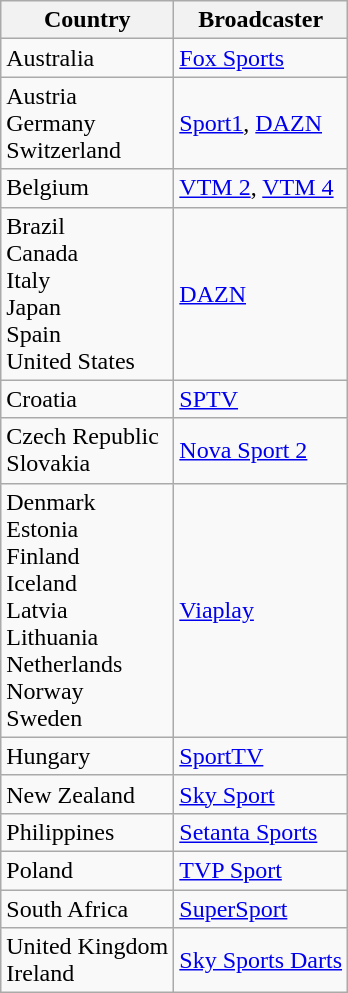<table class="wikitable" style="font-size:100%; text-align:left">
<tr>
<th>Country</th>
<th>Broadcaster</th>
</tr>
<tr>
<td>Australia</td>
<td><a href='#'>Fox Sports</a></td>
</tr>
<tr>
<td>Austria<br>Germany<br>Switzerland</td>
<td><a href='#'>Sport1</a>, <a href='#'>DAZN</a></td>
</tr>
<tr>
<td>Belgium</td>
<td><a href='#'>VTM 2</a>, <a href='#'>VTM 4</a></td>
</tr>
<tr>
<td>Brazil<br>Canada<br>Italy<br>Japan<br>Spain<br>United States</td>
<td><a href='#'>DAZN</a></td>
</tr>
<tr>
<td>Croatia</td>
<td><a href='#'>SPTV</a></td>
</tr>
<tr>
<td>Czech Republic<br>Slovakia</td>
<td><a href='#'>Nova Sport 2</a></td>
</tr>
<tr>
<td>Denmark<br>Estonia<br>Finland<br>Iceland<br>Latvia<br>Lithuania<br>Netherlands<br>Norway<br>Sweden</td>
<td><a href='#'>Viaplay</a></td>
</tr>
<tr>
<td>Hungary</td>
<td><a href='#'>SportTV</a></td>
</tr>
<tr>
<td>New Zealand</td>
<td><a href='#'>Sky Sport</a></td>
</tr>
<tr>
<td>Philippines</td>
<td><a href='#'>Setanta Sports</a></td>
</tr>
<tr>
<td>Poland</td>
<td><a href='#'>TVP Sport</a></td>
</tr>
<tr>
<td>South Africa</td>
<td><a href='#'>SuperSport</a></td>
</tr>
<tr>
<td>United Kingdom<br>Ireland</td>
<td><a href='#'>Sky Sports Darts</a></td>
</tr>
</table>
